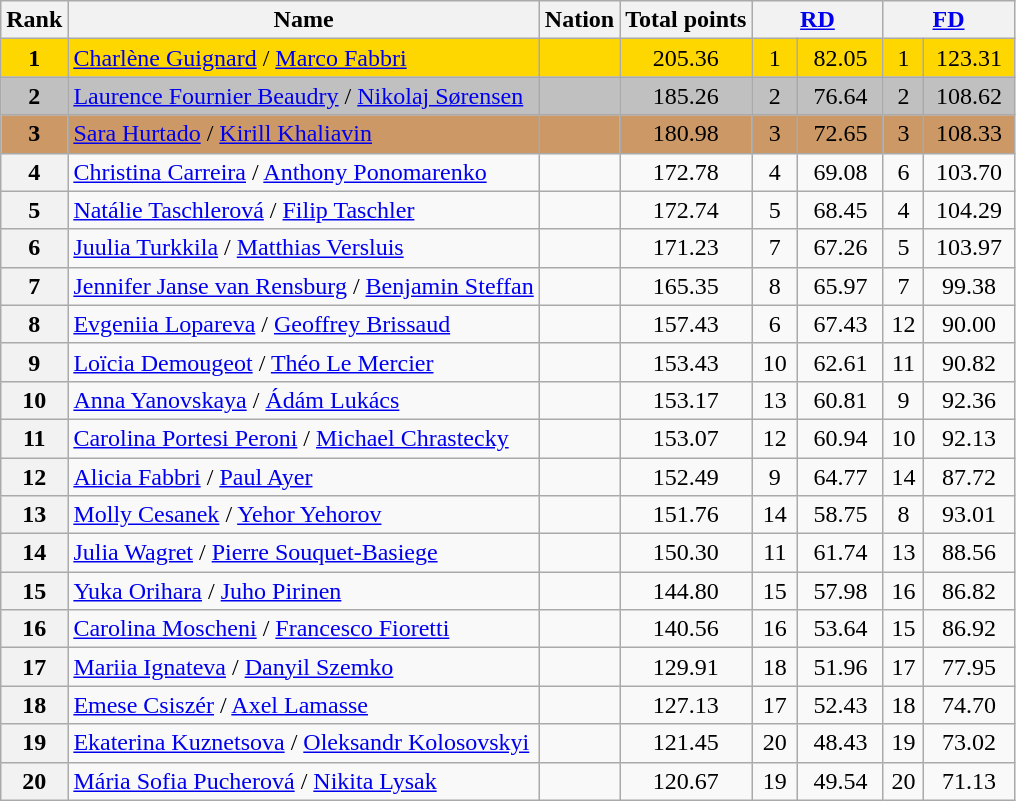<table class="wikitable sortable">
<tr>
<th>Rank</th>
<th>Name</th>
<th>Nation</th>
<th>Total points</th>
<th colspan="2" width="80px"><a href='#'>RD</a></th>
<th colspan="2" width="80px"><a href='#'>FD</a></th>
</tr>
<tr bgcolor="gold">
<td align="center"><strong>1</strong></td>
<td><a href='#'>Charlène Guignard</a> / <a href='#'>Marco Fabbri</a></td>
<td></td>
<td align="center">205.36</td>
<td align="center">1</td>
<td align="center">82.05</td>
<td align="center">1</td>
<td align="center">123.31</td>
</tr>
<tr bgcolor="silver">
<td align="center"><strong>2</strong></td>
<td><a href='#'>Laurence Fournier Beaudry</a> / <a href='#'>Nikolaj Sørensen</a></td>
<td></td>
<td align="center">185.26</td>
<td align="center">2</td>
<td align="center">76.64</td>
<td align="center">2</td>
<td align="center">108.62</td>
</tr>
<tr bgcolor="cc9966">
<td align="center"><strong>3</strong></td>
<td><a href='#'>Sara Hurtado</a> / <a href='#'>Kirill Khaliavin</a></td>
<td></td>
<td align="center">180.98</td>
<td align="center">3</td>
<td align="center">72.65</td>
<td align="center">3</td>
<td align="center">108.33</td>
</tr>
<tr>
<th>4</th>
<td><a href='#'>Christina Carreira</a> / <a href='#'>Anthony Ponomarenko</a></td>
<td></td>
<td align="center">172.78</td>
<td align="center">4</td>
<td align="center">69.08</td>
<td align="center">6</td>
<td align="center">103.70</td>
</tr>
<tr>
<th>5</th>
<td><a href='#'>Natálie Taschlerová</a> / <a href='#'>Filip Taschler</a></td>
<td></td>
<td align="center">172.74</td>
<td align="center">5</td>
<td align="center">68.45</td>
<td align="center">4</td>
<td align="center">104.29</td>
</tr>
<tr>
<th>6</th>
<td><a href='#'>Juulia Turkkila</a> / <a href='#'>Matthias Versluis</a></td>
<td></td>
<td align="center">171.23</td>
<td align="center">7</td>
<td align="center">67.26</td>
<td align="center">5</td>
<td align="center">103.97</td>
</tr>
<tr>
<th>7</th>
<td><a href='#'>Jennifer Janse van Rensburg</a> / <a href='#'>Benjamin Steffan</a></td>
<td></td>
<td align="center">165.35</td>
<td align="center">8</td>
<td align="center">65.97</td>
<td align="center">7</td>
<td align="center">99.38</td>
</tr>
<tr>
<th>8</th>
<td><a href='#'>Evgeniia Lopareva</a> / <a href='#'>Geoffrey Brissaud</a></td>
<td></td>
<td align="center">157.43</td>
<td align="center">6</td>
<td align="center">67.43</td>
<td align="center">12</td>
<td align="center">90.00</td>
</tr>
<tr>
<th>9</th>
<td><a href='#'>Loïcia Demougeot</a> / <a href='#'>Théo Le Mercier</a></td>
<td></td>
<td align="center">153.43</td>
<td align="center">10</td>
<td align="center">62.61</td>
<td align="center">11</td>
<td align="center">90.82</td>
</tr>
<tr>
<th>10</th>
<td><a href='#'>Anna Yanovskaya</a> / <a href='#'>Ádám Lukács</a></td>
<td></td>
<td align="center">153.17</td>
<td align="center">13</td>
<td align="center">60.81</td>
<td align="center">9</td>
<td align="center">92.36</td>
</tr>
<tr>
<th>11</th>
<td><a href='#'>Carolina Portesi Peroni</a> / <a href='#'>Michael Chrastecky</a></td>
<td></td>
<td align="center">153.07</td>
<td align="center">12</td>
<td align="center">60.94</td>
<td align="center">10</td>
<td align="center">92.13</td>
</tr>
<tr>
<th>12</th>
<td><a href='#'>Alicia Fabbri</a> / <a href='#'>Paul Ayer</a></td>
<td></td>
<td align="center">152.49</td>
<td align="center">9</td>
<td align="center">64.77</td>
<td align="center">14</td>
<td align="center">87.72</td>
</tr>
<tr>
<th>13</th>
<td><a href='#'>Molly Cesanek</a> / <a href='#'>Yehor Yehorov</a></td>
<td></td>
<td align="center">151.76</td>
<td align="center">14</td>
<td align="center">58.75</td>
<td align="center">8</td>
<td align="center">93.01</td>
</tr>
<tr>
<th>14</th>
<td><a href='#'>Julia Wagret</a> / <a href='#'>Pierre Souquet-Basiege</a></td>
<td></td>
<td align="center">150.30</td>
<td align="center">11</td>
<td align="center">61.74</td>
<td align="center">13</td>
<td align="center">88.56</td>
</tr>
<tr>
<th>15</th>
<td><a href='#'>Yuka Orihara</a> / <a href='#'>Juho Pirinen</a></td>
<td></td>
<td align="center">144.80</td>
<td align="center">15</td>
<td align="center">57.98</td>
<td align="center">16</td>
<td align="center">86.82</td>
</tr>
<tr>
<th>16</th>
<td><a href='#'>Carolina Moscheni</a> / <a href='#'>Francesco Fioretti</a></td>
<td></td>
<td align="center">140.56</td>
<td align="center">16</td>
<td align="center">53.64</td>
<td align="center">15</td>
<td align="center">86.92</td>
</tr>
<tr>
<th>17</th>
<td><a href='#'>Mariia Ignateva</a> / <a href='#'>Danyil Szemko</a></td>
<td></td>
<td align="center">129.91</td>
<td align="center">18</td>
<td align="center">51.96</td>
<td align="center">17</td>
<td align="center">77.95</td>
</tr>
<tr>
<th>18</th>
<td><a href='#'>Emese Csiszér</a> / <a href='#'>Axel Lamasse</a></td>
<td></td>
<td align="center">127.13</td>
<td align="center">17</td>
<td align="center">52.43</td>
<td align="center">18</td>
<td align="center">74.70</td>
</tr>
<tr>
<th>19</th>
<td><a href='#'>Ekaterina Kuznetsova</a> / <a href='#'>Oleksandr Kolosovskyi</a></td>
<td></td>
<td align="center">121.45</td>
<td align="center">20</td>
<td align="center">48.43</td>
<td align="center">19</td>
<td align="center">73.02</td>
</tr>
<tr>
<th>20</th>
<td><a href='#'>Mária Sofia Pucherová</a> / <a href='#'>Nikita Lysak</a></td>
<td></td>
<td align="center">120.67</td>
<td align="center">19</td>
<td align="center">49.54</td>
<td align="center">20</td>
<td align="center">71.13</td>
</tr>
</table>
